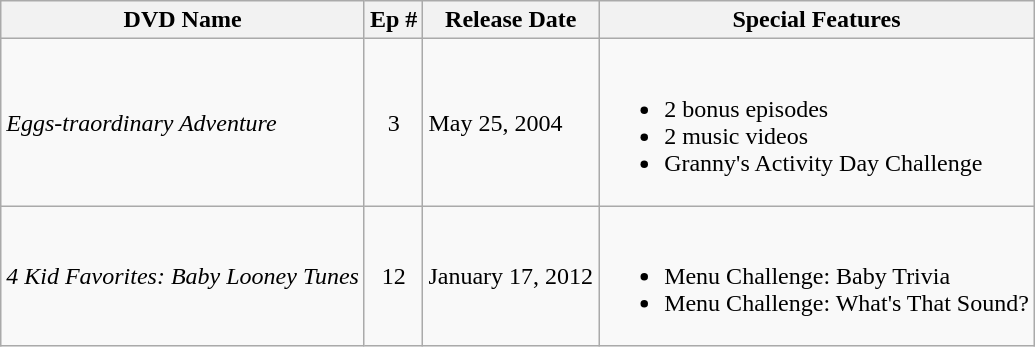<table class="wikitable">
<tr>
<th>DVD Name</th>
<th>Ep #</th>
<th>Release Date</th>
<th>Special Features</th>
</tr>
<tr>
<td><em>Eggs-traordinary Adventure</em></td>
<td style="text-align:center;">3</td>
<td>May 25, 2004</td>
<td><br><ul><li>2 bonus episodes</li><li>2 music videos</li><li>Granny's Activity Day Challenge</li></ul></td>
</tr>
<tr>
<td><em>4 Kid Favorites: Baby Looney Tunes</em></td>
<td style="text-align:center;">12</td>
<td>January 17, 2012</td>
<td><br><ul><li>Menu Challenge: Baby Trivia</li><li>Menu Challenge: What's That Sound?</li></ul></td>
</tr>
</table>
